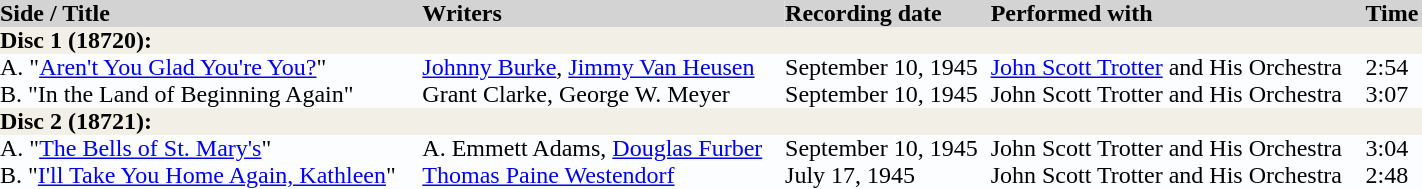<table border="0" cellpadding="0" cellspacing="0" style="width: 75%; margin: 1em 1em 1em 0; background: #FCFDFF; border-collapse: collapse;">
<tr bgcolor=#D3D3D4>
<td><strong>Side / Title</strong></td>
<td><strong>Writers</strong></td>
<td><strong>Recording date</strong></td>
<td><strong>Performed with</strong></td>
<td><strong>Time</strong></td>
</tr>
<tr bgcolor=#F2F0E6>
<td colspan=5><strong>Disc 1 (18720):</strong></td>
</tr>
<tr>
<td>A. "<a href='#'>Aren't You Glad You're You?</a>"</td>
<td><a href='#'>Johnny Burke</a>, <a href='#'>Jimmy Van Heusen</a></td>
<td>September 10, 1945</td>
<td><a href='#'>John Scott Trotter</a> and His Orchestra</td>
<td>2:54</td>
</tr>
<tr>
<td>B. "In the Land of Beginning Again"</td>
<td>Grant Clarke, George W. Meyer</td>
<td>September 10, 1945</td>
<td>John Scott Trotter and His Orchestra</td>
<td>3:07</td>
</tr>
<tr bgcolor=#F2F0E6>
<td colspan=5><strong>Disc 2 (18721):</strong></td>
</tr>
<tr>
<td>A. "<a href='#'>The Bells of St. Mary's</a>"</td>
<td>A. Emmett Adams, <a href='#'>Douglas Furber</a></td>
<td>September 10, 1945</td>
<td>John Scott Trotter and His Orchestra</td>
<td>3:04</td>
</tr>
<tr>
<td>B. "<a href='#'>I'll Take You Home Again, Kathleen</a>"</td>
<td><a href='#'>Thomas Paine Westendorf</a></td>
<td>July 17, 1945</td>
<td>John Scott Trotter and His Orchestra</td>
<td>2:48</td>
</tr>
</table>
